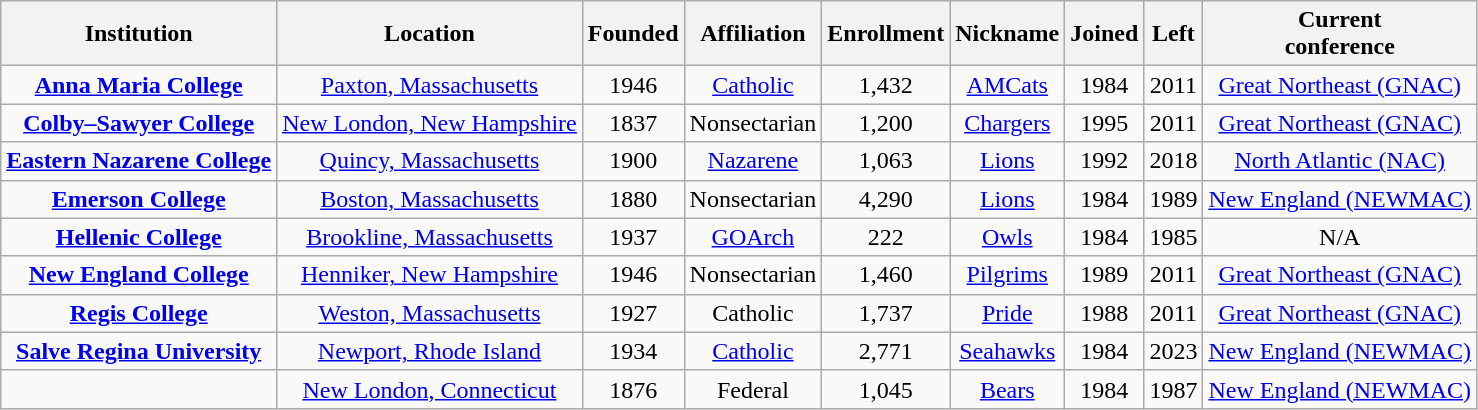<table class="wikitable sortable" style="text-align:center">
<tr>
<th>Institution</th>
<th>Location</th>
<th>Founded</th>
<th>Affiliation</th>
<th>Enrollment</th>
<th>Nickname</th>
<th>Joined</th>
<th>Left</th>
<th>Current<br>conference</th>
</tr>
<tr>
<td><strong><a href='#'>Anna Maria College</a></strong></td>
<td><a href='#'>Paxton, Massachusetts</a></td>
<td>1946</td>
<td><a href='#'>Catholic</a></td>
<td>1,432</td>
<td><a href='#'>AMCats</a></td>
<td>1984</td>
<td>2011</td>
<td><a href='#'>Great Northeast (GNAC)</a></td>
</tr>
<tr>
<td><strong><a href='#'>Colby–Sawyer College</a></strong></td>
<td><a href='#'>New London, New Hampshire</a></td>
<td>1837</td>
<td>Nonsectarian</td>
<td>1,200</td>
<td><a href='#'>Chargers</a></td>
<td>1995</td>
<td>2011</td>
<td><a href='#'>Great Northeast (GNAC)</a></td>
</tr>
<tr>
<td><strong><a href='#'>Eastern Nazarene College</a></strong></td>
<td><a href='#'>Quincy, Massachusetts</a></td>
<td>1900</td>
<td><a href='#'>Nazarene</a></td>
<td>1,063</td>
<td><a href='#'>Lions</a></td>
<td>1992</td>
<td>2018</td>
<td><a href='#'>North Atlantic (NAC)</a><br></td>
</tr>
<tr>
<td><strong><a href='#'>Emerson College</a></strong></td>
<td><a href='#'>Boston, Massachusetts</a></td>
<td>1880</td>
<td>Nonsectarian</td>
<td>4,290</td>
<td><a href='#'>Lions</a></td>
<td>1984</td>
<td>1989</td>
<td><a href='#'>New England (NEWMAC)</a></td>
</tr>
<tr>
<td><strong><a href='#'>Hellenic College</a></strong></td>
<td><a href='#'>Brookline, Massachusetts</a></td>
<td>1937</td>
<td><a href='#'>GOArch</a></td>
<td>222</td>
<td><a href='#'>Owls</a></td>
<td>1984</td>
<td>1985</td>
<td>N/A</td>
</tr>
<tr>
<td><strong><a href='#'>New England College</a></strong></td>
<td><a href='#'>Henniker, New Hampshire</a></td>
<td>1946</td>
<td>Nonsectarian</td>
<td>1,460</td>
<td><a href='#'>Pilgrims</a></td>
<td>1989</td>
<td>2011</td>
<td><a href='#'>Great Northeast (GNAC)</a></td>
</tr>
<tr>
<td><strong><a href='#'>Regis College</a></strong></td>
<td><a href='#'>Weston, Massachusetts</a></td>
<td>1927</td>
<td>Catholic<br></td>
<td>1,737</td>
<td><a href='#'>Pride</a></td>
<td>1988</td>
<td>2011</td>
<td><a href='#'>Great Northeast (GNAC)</a></td>
</tr>
<tr>
<td><strong><a href='#'>Salve Regina University</a></strong></td>
<td><a href='#'>Newport, Rhode Island</a></td>
<td>1934</td>
<td><a href='#'>Catholic</a><br></td>
<td>2,771</td>
<td><a href='#'>Seahawks</a></td>
<td>1984</td>
<td>2023</td>
<td><a href='#'>New England (NEWMAC)</a></td>
</tr>
<tr>
<td><br></td>
<td><a href='#'>New London, Connecticut</a></td>
<td>1876</td>
<td>Federal</td>
<td>1,045</td>
<td><a href='#'>Bears</a></td>
<td>1984</td>
<td>1987</td>
<td><a href='#'>New England (NEWMAC)</a></td>
</tr>
</table>
